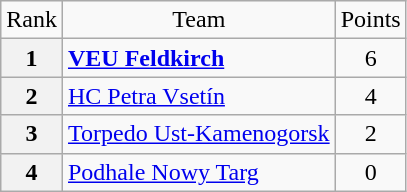<table class="wikitable" style="text-align: center;">
<tr>
<td>Rank</td>
<td>Team</td>
<td>Points</td>
</tr>
<tr>
<th>1</th>
<td style="text-align: left;"> <strong><a href='#'>VEU Feldkirch</a></strong></td>
<td>6</td>
</tr>
<tr>
<th>2</th>
<td style="text-align: left;"> <a href='#'>HC Petra Vsetín</a></td>
<td>4</td>
</tr>
<tr>
<th>3</th>
<td style="text-align: left;"> <a href='#'>Torpedo Ust-Kamenogorsk</a></td>
<td>2</td>
</tr>
<tr>
<th>4</th>
<td style="text-align: left;"> <a href='#'>Podhale Nowy Targ</a></td>
<td>0</td>
</tr>
</table>
